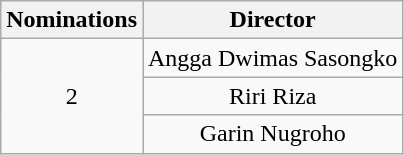<table class="wikitable" style="text-align:center;">
<tr>
<th scope="col" width="55">Nominations</th>
<th scope="col" align="center">Director</th>
</tr>
<tr>
<td rowspan="3">2</td>
<td>Angga Dwimas Sasongko</td>
</tr>
<tr>
<td>Riri Riza</td>
</tr>
<tr>
<td>Garin Nugroho</td>
</tr>
</table>
